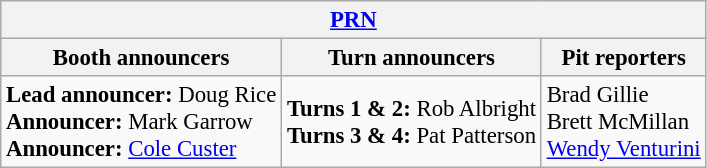<table class="wikitable" style="font-size: 95%">
<tr>
<th colspan="3"><a href='#'>PRN</a></th>
</tr>
<tr>
<th>Booth announcers</th>
<th>Turn announcers</th>
<th>Pit reporters</th>
</tr>
<tr>
<td><strong>Lead announcer:</strong> Doug Rice<br><strong>Announcer:</strong> Mark Garrow<br><strong>Announcer:</strong> <a href='#'>Cole Custer</a></td>
<td><strong>Turns 1 & 2:</strong> Rob Albright<br><strong>Turns 3 & 4:</strong> Pat Patterson</td>
<td>Brad Gillie<br>Brett McMillan<br><a href='#'>Wendy Venturini</a></td>
</tr>
</table>
